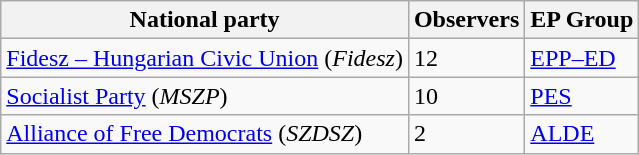<table class="wikitable">
<tr>
<th>National party</th>
<th>Observers</th>
<th>EP Group</th>
</tr>
<tr>
<td> <a href='#'>Fidesz – Hungarian Civic Union</a> (<em>Fidesz</em>)</td>
<td>12</td>
<td> <a href='#'>EPP–ED</a></td>
</tr>
<tr>
<td> <a href='#'>Socialist Party</a> (<em>MSZP</em>)</td>
<td>10</td>
<td> <a href='#'>PES</a></td>
</tr>
<tr>
<td> <a href='#'>Alliance of Free Democrats</a> (<em>SZDSZ</em>)</td>
<td>2</td>
<td> <a href='#'>ALDE</a></td>
</tr>
</table>
